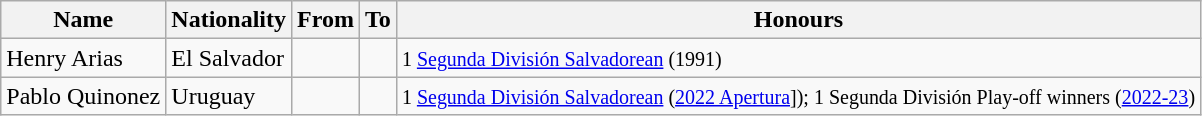<table class="wikitable sortable" style="text-align: left">
<tr>
<th>Name</th>
<th>Nationality</th>
<th>From</th>
<th class="unsortable">To</th>
<th class="unsortable">Honours</th>
</tr>
<tr>
<td align=left>Henry Arias</td>
<td> El Salvador</td>
<td align=left></td>
<td align=left></td>
<td align=left><small>1 <a href='#'>Segunda División Salvadorean</a>  (1991)</small></td>
</tr>
<tr>
<td align=left>Pablo Quinonez</td>
<td> Uruguay</td>
<td align=left></td>
<td align=left></td>
<td align=left><small>1 <a href='#'>Segunda División Salvadorean</a>  (<a href='#'>2022 Apertura</a>]); 1 Segunda División Play-off winners (<a href='#'>2022-23</a>)</small></td>
</tr>
</table>
